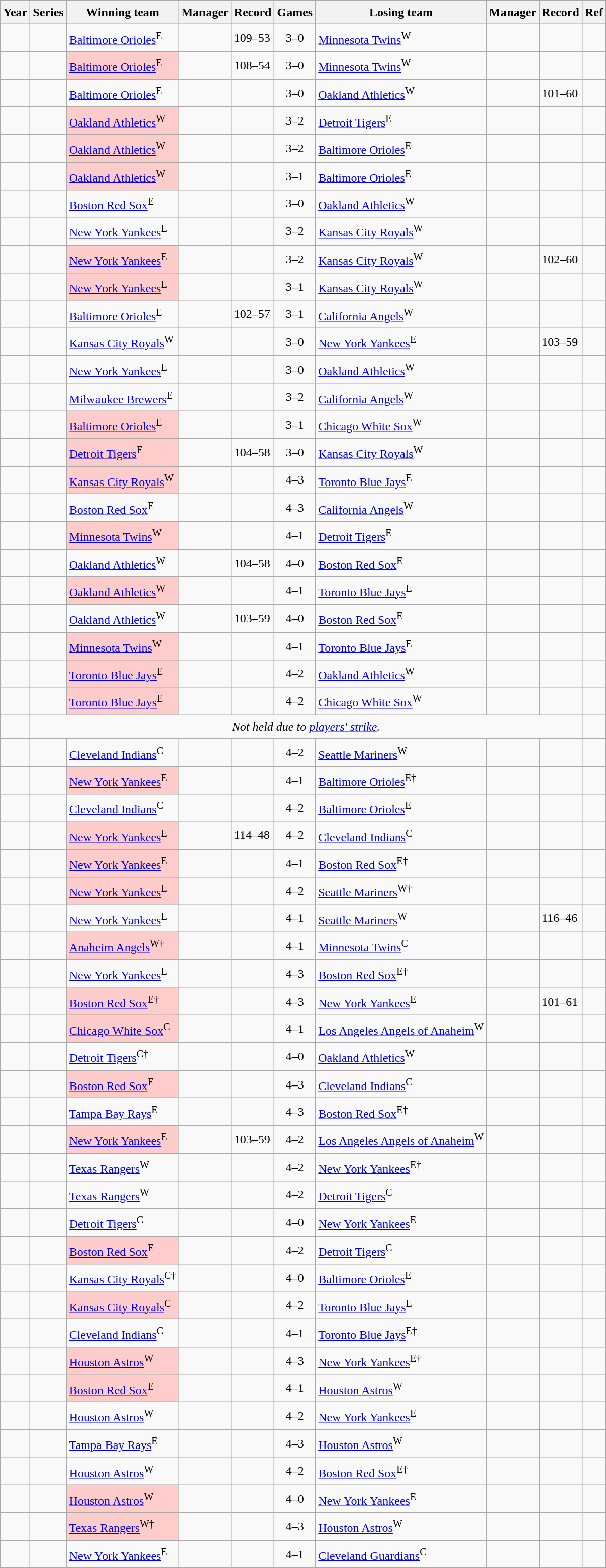<table class="wikitable sortable sticky-header" style="font-size:1.00em; line-height:1.5em;">
<tr>
<th scope="col">Year</th>
<th scope="col" class="unsortable">Series</th>
<th scope="col">Winning team</th>
<th scope="col">Manager</th>
<th scope="col">Record</th>
<th scope="col" class="unsortable">Games</th>
<th scope="col">Losing team</th>
<th scope="col">Manager</th>
<th scope="col">Record</th>
<th scope="col" class="unsortable">Ref</th>
</tr>
<tr>
<td align="center"></td>
<td align="center"></td>
<td><a href='#'>Baltimore Orioles</a><sup>E</sup></td>
<td></td>
<td>109–53</td>
<td align="center">3–0</td>
<td><a href='#'>Minnesota Twins</a><sup>W</sup></td>
<td></td>
<td></td>
<td></td>
</tr>
<tr>
<td align="center"></td>
<td align="center"></td>
<td bgcolor="#fcc"><a href='#'>Baltimore Orioles</a><sup>E</sup></td>
<td></td>
<td>108–54</td>
<td align="center">3–0</td>
<td><a href='#'>Minnesota Twins</a><sup>W</sup></td>
<td></td>
<td></td>
<td></td>
</tr>
<tr>
<td align="center"></td>
<td align="center"></td>
<td><a href='#'>Baltimore Orioles</a><sup>E</sup></td>
<td></td>
<td></td>
<td align="center">3–0</td>
<td><a href='#'>Oakland Athletics</a><sup>W</sup></td>
<td></td>
<td>101–60</td>
<td></td>
</tr>
<tr>
<td align="center"></td>
<td align="center"></td>
<td bgcolor="#fcc"><a href='#'>Oakland Athletics</a><sup>W</sup></td>
<td></td>
<td></td>
<td align="center">3–2</td>
<td><a href='#'>Detroit Tigers</a><sup>E</sup></td>
<td></td>
<td></td>
<td></td>
</tr>
<tr>
<td align="center"></td>
<td align="center"></td>
<td bgcolor="#fcc"><a href='#'>Oakland Athletics</a><sup>W</sup></td>
<td></td>
<td></td>
<td align="center">3–2</td>
<td><a href='#'>Baltimore Orioles</a><sup>E</sup></td>
<td></td>
<td></td>
<td></td>
</tr>
<tr>
<td align="center"></td>
<td align="center"></td>
<td bgcolor="#fcc"><a href='#'>Oakland Athletics</a><sup>W</sup></td>
<td></td>
<td></td>
<td align="center">3–1</td>
<td><a href='#'>Baltimore Orioles</a><sup>E</sup></td>
<td></td>
<td></td>
<td></td>
</tr>
<tr>
<td align="center"></td>
<td align="center"></td>
<td><a href='#'>Boston Red Sox</a><sup>E</sup></td>
<td></td>
<td></td>
<td align="center">3–0</td>
<td><a href='#'>Oakland Athletics</a><sup>W</sup></td>
<td></td>
<td></td>
<td></td>
</tr>
<tr>
<td align="center"></td>
<td align="center"></td>
<td><a href='#'>New York Yankees</a><sup>E</sup></td>
<td></td>
<td></td>
<td align="center">3–2</td>
<td><a href='#'>Kansas City Royals</a><sup>W</sup></td>
<td></td>
<td></td>
<td></td>
</tr>
<tr>
<td align="center"></td>
<td align="center"></td>
<td bgcolor="#fcc"><a href='#'>New York Yankees</a><sup>E</sup></td>
<td></td>
<td></td>
<td align="center">3–2</td>
<td><a href='#'>Kansas City Royals</a><sup>W</sup></td>
<td></td>
<td>102–60</td>
<td></td>
</tr>
<tr>
<td align="center"></td>
<td align="center"></td>
<td bgcolor="#fcc"><a href='#'>New York Yankees</a><sup>E</sup></td>
<td></td>
<td></td>
<td align="center">3–1</td>
<td><a href='#'>Kansas City Royals</a><sup>W</sup></td>
<td></td>
<td></td>
<td></td>
</tr>
<tr>
<td align="center"></td>
<td align="center"></td>
<td><a href='#'>Baltimore Orioles</a><sup>E</sup></td>
<td></td>
<td>102–57</td>
<td align="center">3–1</td>
<td><a href='#'>California Angels</a><sup>W</sup></td>
<td></td>
<td></td>
<td></td>
</tr>
<tr>
<td align="center"></td>
<td align="center"></td>
<td><a href='#'>Kansas City Royals</a><sup>W</sup></td>
<td></td>
<td></td>
<td align="center">3–0</td>
<td><a href='#'>New York Yankees</a><sup>E</sup></td>
<td></td>
<td>103–59</td>
<td></td>
</tr>
<tr>
<td align="center"></td>
<td align="center"></td>
<td><a href='#'>New York Yankees</a><sup>E</sup></td>
<td></td>
<td></td>
<td align="center">3–0</td>
<td><a href='#'>Oakland Athletics</a><sup>W</sup></td>
<td></td>
<td></td>
<td></td>
</tr>
<tr>
<td align="center"></td>
<td align="center"></td>
<td><a href='#'>Milwaukee Brewers</a><sup>E</sup></td>
<td></td>
<td></td>
<td align="center">3–2</td>
<td><a href='#'>California Angels</a><sup>W</sup></td>
<td></td>
<td></td>
<td></td>
</tr>
<tr>
<td align="center"></td>
<td align="center"></td>
<td bgcolor="#fcc"><a href='#'>Baltimore Orioles</a><sup>E</sup></td>
<td></td>
<td></td>
<td align="center">3–1</td>
<td><a href='#'>Chicago White Sox</a><sup>W</sup></td>
<td></td>
<td></td>
<td></td>
</tr>
<tr>
<td align="center"></td>
<td align="center"></td>
<td bgcolor="#fcc"><a href='#'>Detroit Tigers</a><sup>E</sup></td>
<td></td>
<td>104–58</td>
<td align="center">3–0</td>
<td><a href='#'>Kansas City Royals</a><sup>W</sup></td>
<td></td>
<td></td>
<td></td>
</tr>
<tr>
<td align="center"></td>
<td align="center"></td>
<td bgcolor="#fcc"><a href='#'>Kansas City Royals</a><sup>W</sup></td>
<td></td>
<td></td>
<td align="center">4–3</td>
<td><a href='#'>Toronto Blue Jays</a><sup>E</sup></td>
<td></td>
<td></td>
<td></td>
</tr>
<tr>
<td align="center"></td>
<td align="center"></td>
<td><a href='#'>Boston Red Sox</a><sup>E</sup></td>
<td></td>
<td></td>
<td align="center">4–3</td>
<td><a href='#'>California Angels</a><sup>W</sup></td>
<td></td>
<td></td>
<td></td>
</tr>
<tr>
<td align="center"></td>
<td align="center"></td>
<td bgcolor="#fcc"><a href='#'>Minnesota Twins</a><sup>W</sup></td>
<td></td>
<td></td>
<td align="center">4–1</td>
<td><a href='#'>Detroit Tigers</a><sup>E</sup></td>
<td></td>
<td></td>
<td></td>
</tr>
<tr>
<td align="center"></td>
<td align="center"></td>
<td><a href='#'>Oakland Athletics</a><sup>W</sup></td>
<td></td>
<td>104–58</td>
<td align="center">4–0</td>
<td><a href='#'>Boston Red Sox</a><sup>E</sup></td>
<td></td>
<td></td>
<td></td>
</tr>
<tr>
<td align="center"></td>
<td align="center"></td>
<td bgcolor="#fcc"><a href='#'>Oakland Athletics</a><sup>W</sup></td>
<td></td>
<td></td>
<td align="center">4–1</td>
<td><a href='#'>Toronto Blue Jays</a><sup>E</sup></td>
<td></td>
<td></td>
<td></td>
</tr>
<tr>
<td align="center"></td>
<td align="center"></td>
<td><a href='#'>Oakland Athletics</a><sup>W</sup></td>
<td></td>
<td>103–59</td>
<td align="center">4–0</td>
<td><a href='#'>Boston Red Sox</a><sup>E</sup></td>
<td></td>
<td></td>
<td></td>
</tr>
<tr>
<td align="center"></td>
<td align="center"></td>
<td bgcolor="#fcc"><a href='#'>Minnesota Twins</a><sup>W</sup></td>
<td></td>
<td></td>
<td align="center">4–1</td>
<td><a href='#'>Toronto Blue Jays</a><sup>E</sup></td>
<td></td>
<td></td>
<td></td>
</tr>
<tr>
<td align="center"></td>
<td align="center"></td>
<td bgcolor="#fcc"><a href='#'>Toronto Blue Jays</a><sup>E</sup></td>
<td></td>
<td></td>
<td align="center">4–2</td>
<td><a href='#'>Oakland Athletics</a><sup>W</sup></td>
<td></td>
<td></td>
<td></td>
</tr>
<tr>
<td align="center"></td>
<td align="center"></td>
<td bgcolor="#fcc"><a href='#'>Toronto Blue Jays</a><sup>E</sup></td>
<td></td>
<td></td>
<td align="center">4–2</td>
<td><a href='#'>Chicago White Sox</a><sup>W</sup></td>
<td></td>
<td></td>
<td></td>
</tr>
<tr>
<td align="center"></td>
<td colspan="8" align="center"><em>Not held due to <a href='#'>players' strike</a>.</em></td>
<td></td>
</tr>
<tr>
<td align="center"></td>
<td align="center"></td>
<td><a href='#'>Cleveland Indians</a><sup>C</sup></td>
<td></td>
<td></td>
<td align="center">4–2</td>
<td><a href='#'>Seattle Mariners</a><sup>W</sup></td>
<td></td>
<td></td>
<td></td>
</tr>
<tr>
<td align="center"></td>
<td align="center"></td>
<td bgcolor="#fcc"><a href='#'>New York Yankees</a><sup>E</sup></td>
<td></td>
<td></td>
<td align="center">4–1</td>
<td><a href='#'>Baltimore Orioles</a><sup>E†</sup></td>
<td></td>
<td></td>
<td></td>
</tr>
<tr>
<td align="center"></td>
<td align="center"></td>
<td><a href='#'>Cleveland Indians</a><sup>C</sup></td>
<td></td>
<td></td>
<td align="center">4–2</td>
<td><a href='#'>Baltimore Orioles</a><sup>E</sup></td>
<td></td>
<td></td>
<td></td>
</tr>
<tr>
<td align="center"></td>
<td align="center"></td>
<td bgcolor="#fcc"><a href='#'>New York Yankees</a><sup>E</sup></td>
<td></td>
<td>114–48</td>
<td align="center">4–2</td>
<td><a href='#'>Cleveland Indians</a><sup>C</sup></td>
<td></td>
<td></td>
<td></td>
</tr>
<tr>
<td align="center"></td>
<td align="center"></td>
<td bgcolor="#fcc"><a href='#'>New York Yankees</a><sup>E</sup></td>
<td></td>
<td></td>
<td align="center">4–1</td>
<td><a href='#'>Boston Red Sox</a><sup>E†</sup></td>
<td></td>
<td></td>
<td></td>
</tr>
<tr>
<td align="center"></td>
<td align="center"></td>
<td bgcolor="#fcc"><a href='#'>New York Yankees</a><sup>E</sup></td>
<td></td>
<td></td>
<td align="center">4–2</td>
<td><a href='#'>Seattle Mariners</a><sup>W†</sup></td>
<td></td>
<td></td>
<td></td>
</tr>
<tr>
<td align="center"></td>
<td align="center"></td>
<td><a href='#'>New York Yankees</a><sup>E</sup></td>
<td></td>
<td></td>
<td align="center">4–1</td>
<td><a href='#'>Seattle Mariners</a><sup>W</sup></td>
<td></td>
<td>116–46</td>
<td></td>
</tr>
<tr>
<td align="center"></td>
<td align="center"></td>
<td bgcolor="#fcc"><a href='#'>Anaheim Angels</a><sup>W†</sup></td>
<td></td>
<td></td>
<td align="center">4–1</td>
<td><a href='#'>Minnesota Twins</a><sup>C</sup></td>
<td></td>
<td></td>
<td></td>
</tr>
<tr>
<td align="center"></td>
<td align="center"></td>
<td><a href='#'>New York Yankees</a><sup>E</sup></td>
<td></td>
<td></td>
<td align="center">4–3</td>
<td><a href='#'>Boston Red Sox</a><sup>E†</sup></td>
<td></td>
<td></td>
<td></td>
</tr>
<tr>
<td align="center"></td>
<td align="center"></td>
<td bgcolor="#fcc"><a href='#'>Boston Red Sox</a><sup>E†</sup></td>
<td></td>
<td></td>
<td align="center">4–3</td>
<td><a href='#'>New York Yankees</a><sup>E</sup></td>
<td></td>
<td>101–61</td>
<td></td>
</tr>
<tr>
<td align="center"></td>
<td align="center"></td>
<td bgcolor="#fcc"><a href='#'>Chicago White Sox</a><sup>C</sup></td>
<td></td>
<td></td>
<td align="center">4–1</td>
<td><a href='#'>Los Angeles Angels of Anaheim</a><sup>W</sup></td>
<td></td>
<td></td>
<td></td>
</tr>
<tr>
<td align="center"></td>
<td align="center"></td>
<td><a href='#'>Detroit Tigers</a><sup>C†</sup></td>
<td></td>
<td></td>
<td align="center">4–0</td>
<td><a href='#'>Oakland Athletics</a><sup>W</sup></td>
<td></td>
<td></td>
<td></td>
</tr>
<tr>
<td align="center"></td>
<td align="center"></td>
<td bgcolor="#fcc"><a href='#'>Boston Red Sox</a><sup>E</sup></td>
<td></td>
<td></td>
<td align="center">4–3</td>
<td><a href='#'>Cleveland Indians</a><sup>C</sup></td>
<td></td>
<td></td>
<td></td>
</tr>
<tr>
<td align="center"></td>
<td align="center"></td>
<td><a href='#'>Tampa Bay Rays</a><sup>E</sup></td>
<td></td>
<td></td>
<td align="center">4–3</td>
<td><a href='#'>Boston Red Sox</a><sup>E†</sup></td>
<td></td>
<td></td>
<td></td>
</tr>
<tr>
<td align="center"></td>
<td align="center"></td>
<td bgcolor="#fcc"><a href='#'>New York Yankees</a><sup>E</sup></td>
<td></td>
<td>103–59</td>
<td align="center">4–2</td>
<td><a href='#'>Los Angeles Angels of Anaheim</a><sup>W</sup></td>
<td></td>
<td></td>
<td></td>
</tr>
<tr>
<td align="center"></td>
<td align="center"></td>
<td><a href='#'>Texas Rangers</a><sup>W</sup></td>
<td></td>
<td></td>
<td align="center">4–2</td>
<td><a href='#'>New York Yankees</a><sup>E†</sup></td>
<td></td>
<td></td>
<td></td>
</tr>
<tr>
<td align="center"></td>
<td align="center"></td>
<td><a href='#'>Texas Rangers</a><sup>W</sup></td>
<td></td>
<td></td>
<td align="center">4–2</td>
<td><a href='#'>Detroit Tigers</a><sup>C</sup></td>
<td></td>
<td></td>
<td></td>
</tr>
<tr>
<td align="center"></td>
<td align="center"></td>
<td><a href='#'>Detroit Tigers</a><sup>C</sup></td>
<td></td>
<td></td>
<td align="center">4–0</td>
<td><a href='#'>New York Yankees</a><sup>E</sup></td>
<td></td>
<td></td>
<td></td>
</tr>
<tr>
<td align="center"></td>
<td align="center"></td>
<td bgcolor="#fcc"><a href='#'>Boston Red Sox</a><sup>E</sup></td>
<td></td>
<td></td>
<td align="center">4–2</td>
<td><a href='#'>Detroit Tigers</a><sup>C</sup></td>
<td></td>
<td></td>
<td></td>
</tr>
<tr>
<td align="center"></td>
<td align="center"></td>
<td><a href='#'>Kansas City Royals</a><sup>C†</sup></td>
<td></td>
<td></td>
<td align="center">4–0</td>
<td><a href='#'>Baltimore Orioles</a><sup>E</sup></td>
<td></td>
<td></td>
<td></td>
</tr>
<tr>
<td align="center"></td>
<td align="center"></td>
<td bgcolor="#fcc"><a href='#'>Kansas City Royals</a><sup>C</sup></td>
<td></td>
<td></td>
<td align="center">4–2</td>
<td><a href='#'>Toronto Blue Jays</a><sup>E</sup></td>
<td></td>
<td></td>
<td></td>
</tr>
<tr>
<td align="center"></td>
<td align="center"></td>
<td><a href='#'>Cleveland Indians</a><sup>C</sup></td>
<td></td>
<td></td>
<td align="center">4–1</td>
<td><a href='#'>Toronto Blue Jays</a><sup>E†</sup></td>
<td></td>
<td></td>
<td></td>
</tr>
<tr>
<td align="center"></td>
<td align="center"></td>
<td bgcolor="#fcc"><a href='#'>Houston Astros</a><sup>W</sup></td>
<td></td>
<td></td>
<td align="center">4–3</td>
<td><a href='#'>New York Yankees</a><sup>E†</sup></td>
<td></td>
<td></td>
<td></td>
</tr>
<tr>
<td align="center"></td>
<td align="center"></td>
<td bgcolor="#fcc"><a href='#'>Boston Red Sox</a><sup>E</sup></td>
<td></td>
<td></td>
<td align="center">4–1</td>
<td><a href='#'>Houston Astros</a><sup>W</sup></td>
<td></td>
<td></td>
<td></td>
</tr>
<tr>
<td align="center"></td>
<td align="center"></td>
<td><a href='#'>Houston Astros</a><sup>W</sup></td>
<td></td>
<td></td>
<td align="center">4–2</td>
<td><a href='#'>New York Yankees</a><sup>E</sup></td>
<td></td>
<td></td>
<td></td>
</tr>
<tr>
<td align="center"></td>
<td align="center"></td>
<td><a href='#'>Tampa Bay Rays</a><sup>E</sup></td>
<td></td>
<td></td>
<td align="center">4–3</td>
<td><a href='#'>Houston Astros</a><sup>W</sup></td>
<td></td>
<td></td>
<td></td>
</tr>
<tr>
<td align="center"></td>
<td align="center"></td>
<td><a href='#'>Houston Astros</a><sup>W</sup></td>
<td></td>
<td></td>
<td align="center">4–2</td>
<td><a href='#'>Boston Red Sox</a><sup>E†</sup></td>
<td></td>
<td></td>
<td></td>
</tr>
<tr>
<td align="center"></td>
<td align="center"></td>
<td bgcolor="#fcc"><a href='#'>Houston Astros</a><sup>W</sup></td>
<td></td>
<td></td>
<td align="center">4–0</td>
<td><a href='#'>New York Yankees</a><sup>E</sup></td>
<td></td>
<td></td>
<td></td>
</tr>
<tr>
<td align="center"></td>
<td align="center"></td>
<td bgcolor="#fcc"><a href='#'>Texas Rangers</a><sup>W†</sup></td>
<td></td>
<td></td>
<td align="center">4–3</td>
<td><a href='#'>Houston Astros</a><sup>W</sup></td>
<td></td>
<td></td>
<td></td>
</tr>
<tr>
<td align="center"></td>
<td align="center"></td>
<td><a href='#'>New York Yankees</a><sup>E</sup></td>
<td></td>
<td></td>
<td align="center">4–1</td>
<td><a href='#'>Cleveland Guardians</a><sup>C</sup></td>
<td></td>
<td></td>
<td></td>
</tr>
</table>
